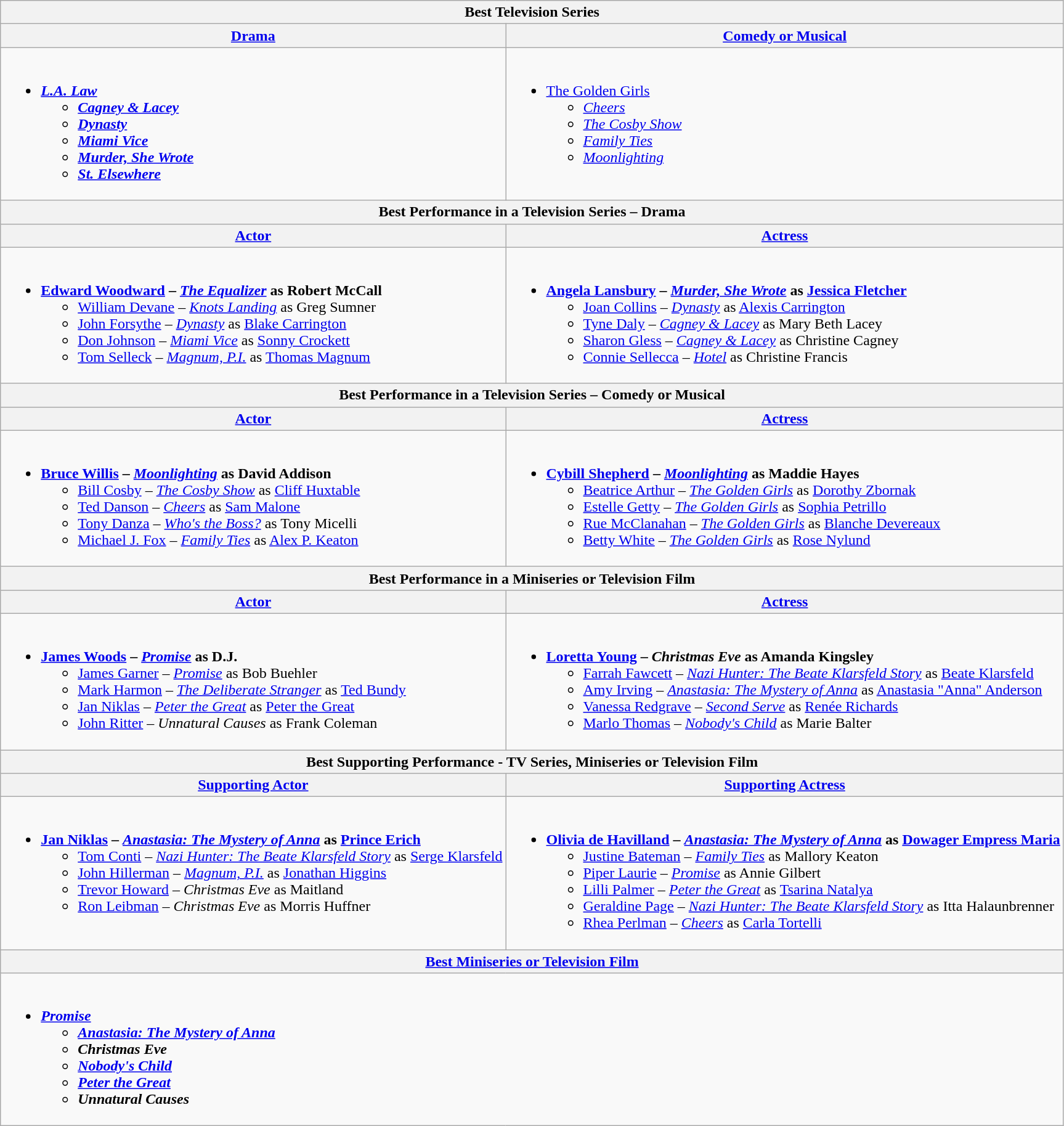<table class="wikitable" style="width=100%">
<tr>
<th colspan="2">Best Television Series</th>
</tr>
<tr>
<th style="width=50%"><a href='#'>Drama</a></th>
<th style="width=50%"><a href='#'>Comedy or Musical</a></th>
</tr>
<tr>
<td valign="top"><br><ul><li><strong> <em><a href='#'>L.A. Law</a><strong><em><ul><li></em><a href='#'>Cagney & Lacey</a><em></li><li></em><a href='#'>Dynasty</a><em></li><li></em><a href='#'>Miami Vice</a><em></li><li></em><a href='#'>Murder, She Wrote</a><em></li><li></em><a href='#'>St. Elsewhere</a><em></li></ul></li></ul></td>
<td valign="top"><br><ul><li></strong> </em><a href='#'>The Golden Girls</a></em></strong><ul><li><em><a href='#'>Cheers</a></em></li><li><em><a href='#'>The Cosby Show</a></em></li><li><em><a href='#'>Family Ties</a></em></li><li><em><a href='#'>Moonlighting</a></em></li></ul></li></ul></td>
</tr>
<tr>
<th colspan="2">Best Performance in a Television Series – Drama</th>
</tr>
<tr>
<th><a href='#'>Actor</a></th>
<th><a href='#'>Actress</a></th>
</tr>
<tr>
<td valign="top"><br><ul><li><strong> <a href='#'>Edward Woodward</a> – <em><a href='#'>The Equalizer</a></em> as Robert McCall</strong><ul><li><a href='#'>William Devane</a> – <em><a href='#'>Knots Landing</a></em> as Greg Sumner</li><li><a href='#'>John Forsythe</a> – <em><a href='#'>Dynasty</a></em> as <a href='#'>Blake Carrington</a></li><li><a href='#'>Don Johnson</a> – <em><a href='#'>Miami Vice</a></em> as <a href='#'>Sonny Crockett</a></li><li><a href='#'>Tom Selleck</a> – <em><a href='#'>Magnum, P.I.</a></em> as <a href='#'>Thomas Magnum</a></li></ul></li></ul></td>
<td valign="top"><br><ul><li><strong> <a href='#'>Angela Lansbury</a> – <em><a href='#'>Murder, She Wrote</a></em> as <a href='#'>Jessica Fletcher</a></strong><ul><li><a href='#'>Joan Collins</a> – <em><a href='#'>Dynasty</a></em> as <a href='#'>Alexis Carrington</a></li><li><a href='#'>Tyne Daly</a> – <em><a href='#'>Cagney & Lacey</a></em> as Mary Beth Lacey</li><li><a href='#'>Sharon Gless</a> – <em><a href='#'>Cagney & Lacey</a></em> as Christine Cagney</li><li><a href='#'>Connie Sellecca</a> – <em><a href='#'>Hotel</a></em> as Christine Francis</li></ul></li></ul></td>
</tr>
<tr>
<th colspan="2">Best Performance in a Television Series – Comedy or Musical</th>
</tr>
<tr>
<th><a href='#'>Actor</a></th>
<th><a href='#'>Actress</a></th>
</tr>
<tr>
<td valign="top"><br><ul><li><strong> <a href='#'>Bruce Willis</a> – <em><a href='#'>Moonlighting</a></em> as David Addison</strong><ul><li><a href='#'>Bill Cosby</a> – <em><a href='#'>The Cosby Show</a></em> as <a href='#'>Cliff Huxtable</a></li><li><a href='#'>Ted Danson</a> – <em><a href='#'>Cheers</a></em> as <a href='#'>Sam Malone</a></li><li><a href='#'>Tony Danza</a> – <em><a href='#'>Who's the Boss?</a></em> as Tony Micelli</li><li><a href='#'>Michael J. Fox</a> – <em><a href='#'>Family Ties</a></em> as <a href='#'>Alex P. Keaton</a></li></ul></li></ul></td>
<td valign="top"><br><ul><li><strong> <a href='#'>Cybill Shepherd</a> – <em><a href='#'>Moonlighting</a></em> as Maddie Hayes</strong><ul><li><a href='#'>Beatrice Arthur</a> – <em><a href='#'>The Golden Girls</a></em> as <a href='#'>Dorothy Zbornak</a></li><li><a href='#'>Estelle Getty</a> – <em><a href='#'>The Golden Girls</a></em> as <a href='#'>Sophia Petrillo</a></li><li><a href='#'>Rue McClanahan</a> – <em><a href='#'>The Golden Girls</a></em> as <a href='#'>Blanche Devereaux</a></li><li><a href='#'>Betty White</a> – <em><a href='#'>The Golden Girls</a></em> as <a href='#'>Rose Nylund</a></li></ul></li></ul></td>
</tr>
<tr>
<th colspan="2">Best Performance in a Miniseries or Television Film</th>
</tr>
<tr>
<th><a href='#'>Actor</a></th>
<th><a href='#'>Actress</a></th>
</tr>
<tr>
<td valign="top"><br><ul><li><strong> <a href='#'>James Woods</a> – <em><a href='#'>Promise</a></em> as D.J.</strong><ul><li><a href='#'>James Garner</a> – <em><a href='#'>Promise</a></em> as Bob Buehler</li><li><a href='#'>Mark Harmon</a> – <em><a href='#'>The Deliberate Stranger</a></em> as <a href='#'>Ted Bundy</a></li><li><a href='#'>Jan Niklas</a> – <em><a href='#'>Peter the Great</a></em> as <a href='#'>Peter the Great</a></li><li><a href='#'>John Ritter</a> – <em>Unnatural Causes</em> as Frank Coleman</li></ul></li></ul></td>
<td valign="top"><br><ul><li><strong> <a href='#'>Loretta Young</a> – <em>Christmas Eve</em> as Amanda Kingsley</strong><ul><li><a href='#'>Farrah Fawcett</a> – <em><a href='#'>Nazi Hunter: The Beate Klarsfeld Story</a></em> as <a href='#'>Beate Klarsfeld</a></li><li><a href='#'>Amy Irving</a> – <em><a href='#'>Anastasia: The Mystery of Anna</a></em> as <a href='#'>Anastasia "Anna" Anderson</a></li><li><a href='#'>Vanessa Redgrave</a> – <em><a href='#'>Second Serve</a></em> as <a href='#'>Renée Richards</a></li><li><a href='#'>Marlo Thomas</a> – <em><a href='#'>Nobody's Child</a></em> as Marie Balter</li></ul></li></ul></td>
</tr>
<tr>
<th colspan="2">Best Supporting Performance - TV Series, Miniseries or Television Film</th>
</tr>
<tr>
<th><a href='#'>Supporting Actor</a></th>
<th><a href='#'>Supporting Actress</a></th>
</tr>
<tr>
<td valign="top"><br><ul><li><strong> <a href='#'>Jan Niklas</a> – <em><a href='#'>Anastasia: The Mystery of Anna</a></em> as <a href='#'>Prince Erich</a></strong><ul><li><a href='#'>Tom Conti</a> – <em><a href='#'>Nazi Hunter: The Beate Klarsfeld Story</a></em> as <a href='#'>Serge Klarsfeld</a></li><li><a href='#'>John Hillerman</a> – <em><a href='#'>Magnum, P.I.</a></em> as <a href='#'>Jonathan Higgins</a></li><li><a href='#'>Trevor Howard</a> – <em>Christmas Eve</em> as Maitland</li><li><a href='#'>Ron Leibman</a> – <em>Christmas Eve</em> as Morris Huffner</li></ul></li></ul></td>
<td valign="top"><br><ul><li><strong> <a href='#'>Olivia de Havilland</a> – <em><a href='#'>Anastasia: The Mystery of Anna</a></em> as <a href='#'>Dowager Empress Maria</a></strong><ul><li><a href='#'>Justine Bateman</a> – <em><a href='#'>Family Ties</a></em> as Mallory Keaton</li><li><a href='#'>Piper Laurie</a> – <em><a href='#'>Promise</a></em> as Annie Gilbert</li><li><a href='#'>Lilli Palmer</a> – <em><a href='#'>Peter the Great</a></em> as <a href='#'>Tsarina Natalya</a></li><li><a href='#'>Geraldine Page</a> – <em><a href='#'>Nazi Hunter: The Beate Klarsfeld Story</a></em> as Itta Halaunbrenner</li><li><a href='#'>Rhea Perlman</a> – <em><a href='#'>Cheers</a></em> as <a href='#'>Carla Tortelli</a></li></ul></li></ul></td>
</tr>
<tr>
<th colspan=2><a href='#'>Best Miniseries or Television Film</a></th>
</tr>
<tr>
<td colspan=2 style="vertical-align:top;"><br><ul><li><strong> <em><a href='#'>Promise</a><strong><em><ul><li></em><a href='#'>Anastasia: The Mystery of Anna</a><em></li><li></em>Christmas Eve<em></li><li></em><a href='#'>Nobody's Child</a><em></li><li></em><a href='#'>Peter the Great</a><em></li><li></em>Unnatural Causes<em></li></ul></li></ul></td>
</tr>
</table>
